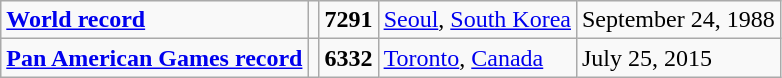<table class="wikitable">
<tr>
<td><strong><a href='#'>World record</a></strong></td>
<td></td>
<td><strong>7291</strong></td>
<td><a href='#'>Seoul</a>, <a href='#'>South Korea</a></td>
<td>September 24, 1988</td>
</tr>
<tr>
<td><strong><a href='#'>Pan American Games record</a></strong></td>
<td></td>
<td><strong>6332</strong></td>
<td><a href='#'>Toronto</a>, <a href='#'>Canada</a></td>
<td>July 25, 2015</td>
</tr>
</table>
